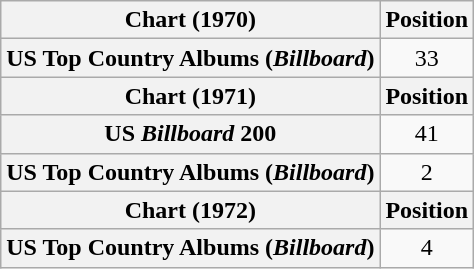<table class="wikitable plainrowheaders" style="text-align:center">
<tr>
<th scope="col">Chart (1970)</th>
<th scope="col">Position</th>
</tr>
<tr>
<th scope="row">US Top Country Albums (<em>Billboard</em>)</th>
<td>33</td>
</tr>
<tr>
<th scope="col">Chart (1971)</th>
<th scope="col">Position</th>
</tr>
<tr>
<th scope="row">US <em>Billboard</em> 200</th>
<td>41</td>
</tr>
<tr>
<th scope="row">US Top Country Albums (<em>Billboard</em>)</th>
<td>2</td>
</tr>
<tr>
<th scope="col">Chart (1972)</th>
<th scope="col">Position</th>
</tr>
<tr>
<th scope="row">US Top Country Albums (<em>Billboard</em>)</th>
<td>4</td>
</tr>
</table>
